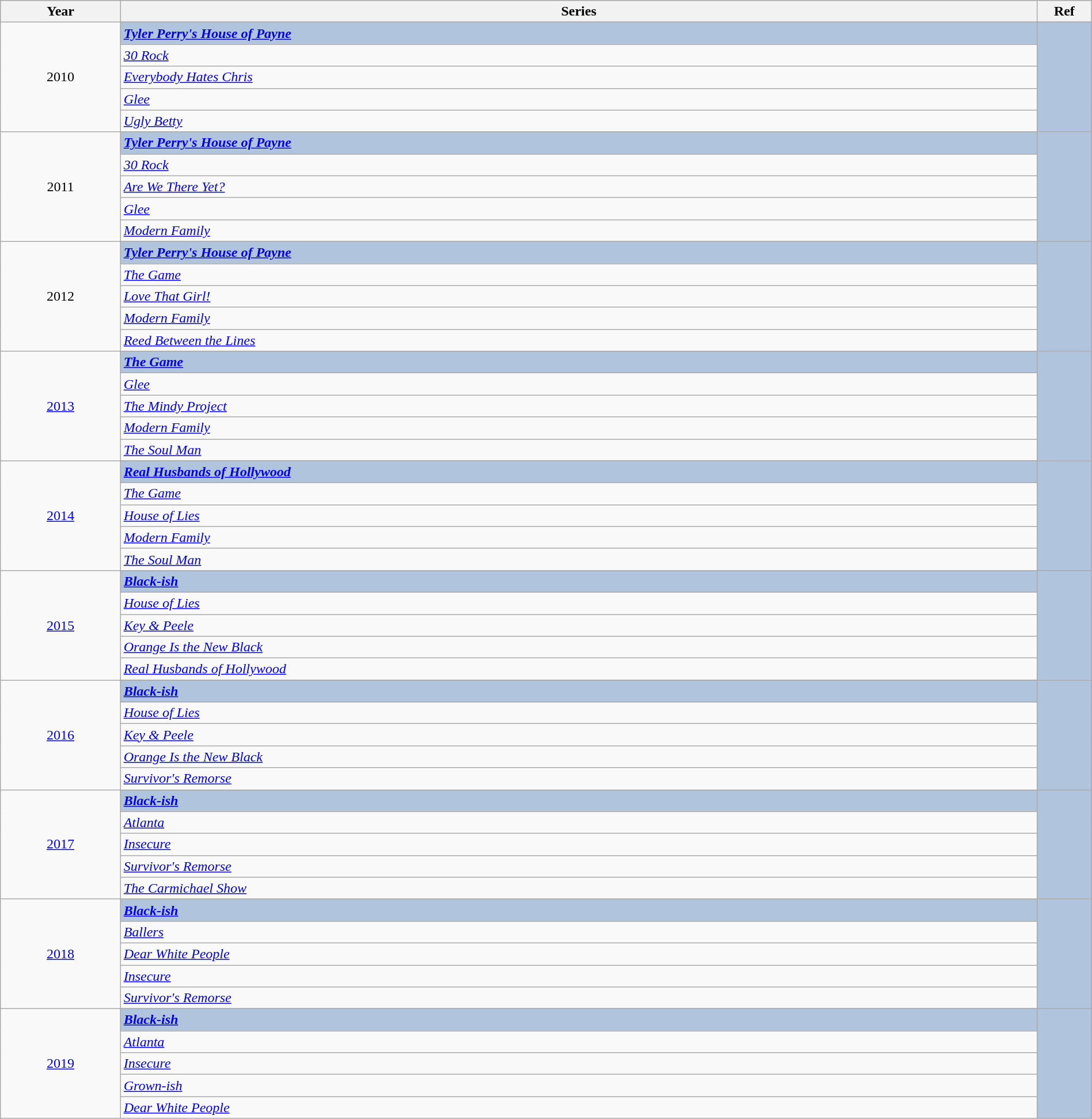<table class="wikitable" style="width:100%;">
<tr style="background:#bebebe;">
<th style="width:11%;">Year</th>
<th style="width:84%;">Series</th>
<th style="width:5%;">Ref</th>
</tr>
<tr>
<td rowspan="6" align="center">2010</td>
</tr>
<tr style="background:#B0C4DE">
<td><strong><em><a href='#'>Tyler Perry's House of Payne</a></em></strong></td>
<td rowspan="6" align="center"></td>
</tr>
<tr>
<td><em><a href='#'>30 Rock</a></em></td>
</tr>
<tr>
<td><em><a href='#'>Everybody Hates Chris</a></em></td>
</tr>
<tr>
<td><em><a href='#'>Glee</a></em></td>
</tr>
<tr>
<td><em><a href='#'>Ugly Betty</a></em></td>
</tr>
<tr>
<td rowspan="6" align="center">2011</td>
</tr>
<tr style="background:#B0C4DE">
<td><strong><em><a href='#'>Tyler Perry's House of Payne</a></em></strong></td>
<td rowspan="6" align="center"></td>
</tr>
<tr>
<td><em><a href='#'>30 Rock</a></em></td>
</tr>
<tr>
<td><em><a href='#'>Are We There Yet?</a></em></td>
</tr>
<tr>
<td><em><a href='#'>Glee</a></em></td>
</tr>
<tr>
<td><em><a href='#'>Modern Family</a></em></td>
</tr>
<tr>
<td rowspan="6" align="center">2012</td>
</tr>
<tr style="background:#B0C4DE">
<td><strong><em><a href='#'>Tyler Perry's House of Payne</a></em></strong></td>
<td rowspan="6" align="center"></td>
</tr>
<tr>
<td><em><a href='#'>The Game</a></em></td>
</tr>
<tr>
<td><em><a href='#'>Love That Girl!</a></em></td>
</tr>
<tr>
<td><em><a href='#'>Modern Family</a></em></td>
</tr>
<tr>
<td><em><a href='#'>Reed Between the Lines</a></em></td>
</tr>
<tr>
<td rowspan="6" align="center"><a href='#'>2013</a></td>
</tr>
<tr style="background:#B0C4DE">
<td><strong><em><a href='#'>The Game</a></em></strong></td>
<td rowspan="6" align="center"></td>
</tr>
<tr>
<td><em><a href='#'>Glee</a></em></td>
</tr>
<tr>
<td><em><a href='#'>The Mindy Project</a></em></td>
</tr>
<tr>
<td><em><a href='#'>Modern Family</a></em></td>
</tr>
<tr>
<td><em><a href='#'>The Soul Man</a></em></td>
</tr>
<tr>
<td rowspan="6" align="center"><a href='#'>2014</a></td>
</tr>
<tr style="background:#B0C4DE">
<td><strong><em><a href='#'>Real Husbands of Hollywood</a></em></strong></td>
<td rowspan="6" align="center"></td>
</tr>
<tr>
<td><em><a href='#'>The Game</a></em></td>
</tr>
<tr>
<td><em><a href='#'>House of Lies</a></em></td>
</tr>
<tr>
<td><em><a href='#'>Modern Family</a></em></td>
</tr>
<tr>
<td><em><a href='#'>The Soul Man</a></em></td>
</tr>
<tr>
<td rowspan="6" align="center"><a href='#'>2015</a></td>
</tr>
<tr style="background:#B0C4DE">
<td><strong><em><a href='#'>Black-ish</a></em></strong></td>
<td rowspan="6" align="center"></td>
</tr>
<tr>
<td><em><a href='#'>House of Lies</a></em></td>
</tr>
<tr>
<td><em><a href='#'>Key & Peele</a></em></td>
</tr>
<tr>
<td><em><a href='#'>Orange Is the New Black</a></em></td>
</tr>
<tr>
<td><em><a href='#'>Real Husbands of Hollywood</a></em></td>
</tr>
<tr>
<td rowspan="6" align="center"><a href='#'>2016</a></td>
</tr>
<tr style="background:#B0C4DE">
<td><strong><em><a href='#'>Black-ish</a></em></strong></td>
<td rowspan="6" align="center"></td>
</tr>
<tr>
<td><em><a href='#'>House of Lies</a></em></td>
</tr>
<tr>
<td><em><a href='#'>Key & Peele</a></em></td>
</tr>
<tr>
<td><em><a href='#'>Orange Is the New Black</a></em></td>
</tr>
<tr>
<td><em><a href='#'>Survivor's Remorse</a></em></td>
</tr>
<tr>
<td rowspan="6" align="center"><a href='#'>2017</a></td>
</tr>
<tr style="background:#B0C4DE">
<td><strong><em><a href='#'>Black-ish</a></em></strong></td>
<td rowspan="6" align="center"></td>
</tr>
<tr>
<td><em><a href='#'>Atlanta</a></em></td>
</tr>
<tr>
<td><em><a href='#'>Insecure</a></em></td>
</tr>
<tr>
<td><em><a href='#'>Survivor's Remorse</a></em></td>
</tr>
<tr>
<td><em><a href='#'>The Carmichael Show</a></em></td>
</tr>
<tr>
<td rowspan="6" align="center"><a href='#'>2018</a></td>
</tr>
<tr style="background:#B0C4DE">
<td><strong><em><a href='#'>Black-ish</a></em></strong></td>
<td rowspan="6" align="center"></td>
</tr>
<tr>
<td><em><a href='#'>Ballers</a></em></td>
</tr>
<tr>
<td><em><a href='#'>Dear White People</a></em></td>
</tr>
<tr>
<td><em><a href='#'>Insecure</a></em></td>
</tr>
<tr>
<td><em><a href='#'>Survivor's Remorse</a></em></td>
</tr>
<tr>
<td rowspan="6" align="center"><a href='#'>2019</a></td>
</tr>
<tr style="background:#B0C4DE">
<td><strong><em><a href='#'>Black-ish</a></em></strong></td>
<td rowspan="6" align="center"></td>
</tr>
<tr>
<td><em><a href='#'>Atlanta</a></em></td>
</tr>
<tr>
<td><em><a href='#'>Insecure</a></em></td>
</tr>
<tr>
<td><em><a href='#'>Grown-ish</a></em></td>
</tr>
<tr>
<td><em><a href='#'>Dear White People</a></em></td>
</tr>
</table>
